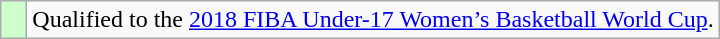<table class="wikitable">
<tr>
<td width=10px bgcolor="#ccffcc"></td>
<td>Qualified to the <a href='#'>2018 FIBA Under-17 Women’s Basketball World Cup</a>.</td>
</tr>
</table>
